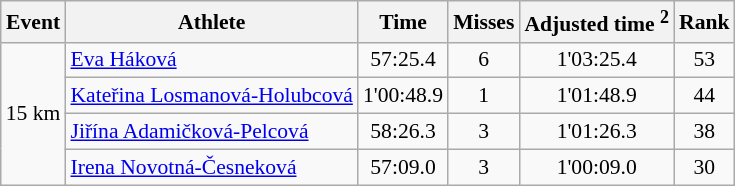<table class="wikitable" style="font-size:90%">
<tr>
<th>Event</th>
<th>Athlete</th>
<th>Time</th>
<th>Misses</th>
<th>Adjusted time <sup>2</sup></th>
<th>Rank</th>
</tr>
<tr>
<td rowspan="4">15 km</td>
<td><a href='#'>Eva Háková</a></td>
<td align="center">57:25.4</td>
<td align="center">6</td>
<td align="center">1'03:25.4</td>
<td align="center">53</td>
</tr>
<tr>
<td><a href='#'>Kateřina Losmanová-Holubcová</a></td>
<td align="center">1'00:48.9</td>
<td align="center">1</td>
<td align="center">1'01:48.9</td>
<td align="center">44</td>
</tr>
<tr>
<td><a href='#'>Jiřína Adamičková-Pelcová</a></td>
<td align="center">58:26.3</td>
<td align="center">3</td>
<td align="center">1'01:26.3</td>
<td align="center">38</td>
</tr>
<tr>
<td><a href='#'>Irena Novotná-Česneková</a></td>
<td align="center">57:09.0</td>
<td align="center">3</td>
<td align="center">1'00:09.0</td>
<td align="center">30</td>
</tr>
</table>
